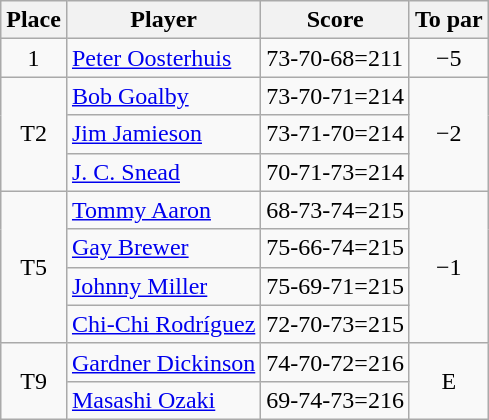<table class="wikitable">
<tr>
<th>Place</th>
<th>Player</th>
<th>Score</th>
<th>To par</th>
</tr>
<tr>
<td align="center">1</td>
<td> <a href='#'>Peter Oosterhuis</a></td>
<td>73-70-68=211</td>
<td align="center">−5</td>
</tr>
<tr>
<td rowspan=3 align="center">T2</td>
<td> <a href='#'>Bob Goalby</a></td>
<td>73-70-71=214</td>
<td rowspan=3 align="center">−2</td>
</tr>
<tr>
<td> <a href='#'>Jim Jamieson</a></td>
<td>73-71-70=214</td>
</tr>
<tr>
<td> <a href='#'>J. C. Snead</a></td>
<td>70-71-73=214</td>
</tr>
<tr>
<td rowspan=4 align="center">T5</td>
<td> <a href='#'>Tommy Aaron</a></td>
<td>68-73-74=215</td>
<td rowspan=4 align="center">−1</td>
</tr>
<tr>
<td> <a href='#'>Gay Brewer</a></td>
<td>75-66-74=215</td>
</tr>
<tr>
<td> <a href='#'>Johnny Miller</a></td>
<td>75-69-71=215</td>
</tr>
<tr>
<td> <a href='#'>Chi-Chi Rodríguez</a></td>
<td>72-70-73=215</td>
</tr>
<tr>
<td rowspan=2 align="center">T9</td>
<td> <a href='#'>Gardner Dickinson</a></td>
<td>74-70-72=216</td>
<td rowspan=2 align="center">E</td>
</tr>
<tr>
<td> <a href='#'>Masashi Ozaki</a></td>
<td>69-74-73=216</td>
</tr>
</table>
